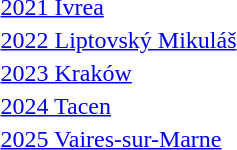<table>
<tr>
<td><a href='#'>2021 Ivrea</a></td>
<td></td>
<td></td>
<td></td>
</tr>
<tr>
<td><a href='#'>2022 Liptovský Mikuláš</a></td>
<td></td>
<td></td>
<td></td>
</tr>
<tr>
<td><a href='#'>2023 Kraków</a></td>
<td></td>
<td></td>
<td></td>
</tr>
<tr>
<td><a href='#'>2024 Tacen</a></td>
<td></td>
<td></td>
<td></td>
</tr>
<tr>
<td><a href='#'>2025 Vaires-sur-Marne</a></td>
<td></td>
<td></td>
<td></td>
</tr>
</table>
